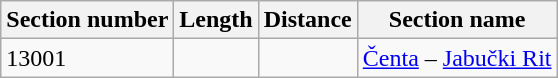<table class="wikitable">
<tr>
<th>Section number</th>
<th>Length</th>
<th>Distance</th>
<th>Section name</th>
</tr>
<tr>
<td>13001</td>
<td></td>
<td></td>
<td><a href='#'>Čenta</a> – <a href='#'>Jabučki Rit</a></td>
</tr>
</table>
